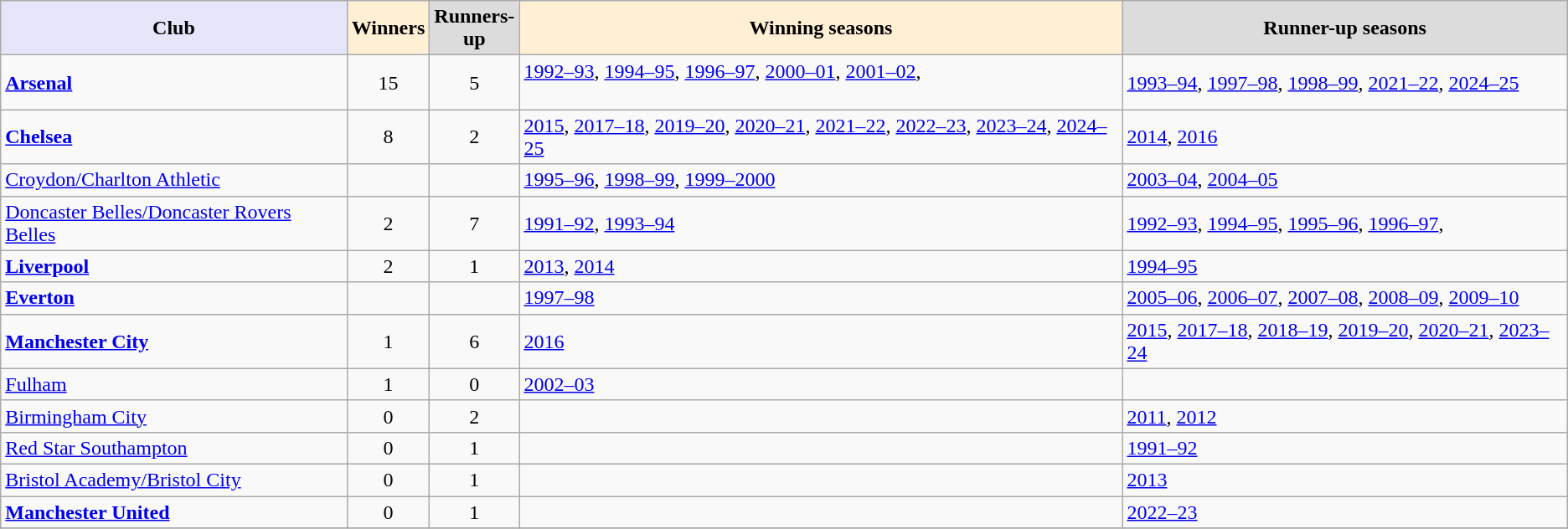<table class="wikitable sortable">
<tr>
<th style="background-color: Lavender">Club</th>
<th style="background-color: PapayaWhip">Winners</th>
<th style="background-color: Gainsboro">Runners-<br>up</th>
<th style="background-color: PapayaWhip">Winning seasons</th>
<th style="background-color: Gainsboro">Runner-up seasons</th>
</tr>
<tr>
<td><strong><a href='#'>Arsenal</a></strong></td>
<td align=center>15</td>
<td align=center>5</td>
<td><a href='#'>1992–93</a>, <a href='#'>1994–95</a>, <a href='#'>1996–97</a>, <a href='#'>2000–01</a>, <a href='#'>2001–02</a>, <br>  <br> </td>
<td><a href='#'>1993–94</a>, <a href='#'>1997–98</a>, <a href='#'>1998–99</a>, <a href='#'>2021–22</a>, <a href='#'>2024–25</a></td>
</tr>
<tr>
<td><strong><a href='#'>Chelsea</a></strong></td>
<td align=center>8</td>
<td align=center>2</td>
<td><a href='#'>2015</a>, <a href='#'>2017–18</a>, <a href='#'>2019–20</a>, <a href='#'>2020–21</a>, <a href='#'>2021–22</a>, <a href='#'>2022–23</a>, <a href='#'>2023–24</a>, <a href='#'>2024–25</a></td>
<td><a href='#'>2014</a>, <a href='#'>2016</a></td>
</tr>
<tr>
<td><a href='#'>Croydon/<wbr>Charlton Athletic</a></td>
<td></td>
<td></td>
<td><a href='#'>1995–96</a>, <a href='#'>1998–99</a>, <a href='#'>1999–2000</a></td>
<td><a href='#'>2003–04</a>, <a href='#'>2004–05</a></td>
</tr>
<tr>
<td><a href='#'>Doncaster Belles/<wbr>Doncaster Rovers Belles</a></td>
<td align=center>2</td>
<td align=center>7</td>
<td><a href='#'>1991–92</a>, <a href='#'>1993–94</a></td>
<td><a href='#'>1992–93</a>, <a href='#'>1994–95</a>, <a href='#'>1995–96</a>, <a href='#'>1996–97</a>, <br> </td>
</tr>
<tr>
<td><strong><a href='#'>Liverpool</a></strong></td>
<td align=center>2</td>
<td align=center>1</td>
<td><a href='#'>2013</a>, <a href='#'>2014</a></td>
<td><a href='#'>1994–95</a></td>
</tr>
<tr>
<td><strong><a href='#'>Everton</a></strong></td>
<td></td>
<td></td>
<td><a href='#'>1997–98</a></td>
<td><a href='#'>2005–06</a>, <a href='#'>2006–07</a>, <a href='#'>2007–08</a>, <a href='#'>2008–09</a>, <a href='#'>2009–10</a></td>
</tr>
<tr>
<td><strong><a href='#'>Manchester City</a></strong></td>
<td align=center>1</td>
<td align=center>6</td>
<td><a href='#'>2016</a></td>
<td><a href='#'>2015</a>, <a href='#'>2017–18</a>, <a href='#'>2018–19</a>, <a href='#'>2019–20</a>, <a href='#'>2020–21</a>, <a href='#'>2023–24</a></td>
</tr>
<tr>
<td><a href='#'>Fulham</a></td>
<td align=center>1</td>
<td align=center>0</td>
<td><a href='#'>2002–03</a></td>
<td></td>
</tr>
<tr>
<td><a href='#'>Birmingham City</a></td>
<td align=center>0</td>
<td align=center>2</td>
<td></td>
<td><a href='#'>2011</a>, <a href='#'>2012</a></td>
</tr>
<tr>
<td><a href='#'>Red Star Southampton</a></td>
<td align=center>0</td>
<td align=center>1</td>
<td></td>
<td><a href='#'>1991–92</a></td>
</tr>
<tr>
<td><a href='#'>Bristol Academy/<wbr>Bristol City</a></td>
<td align=center>0</td>
<td align=center>1</td>
<td></td>
<td><a href='#'>2013</a></td>
</tr>
<tr>
<td><strong><a href='#'>Manchester United</a></strong></td>
<td align=center>0</td>
<td align=center>1</td>
<td></td>
<td><a href='#'>2022–23</a></td>
</tr>
<tr>
</tr>
</table>
